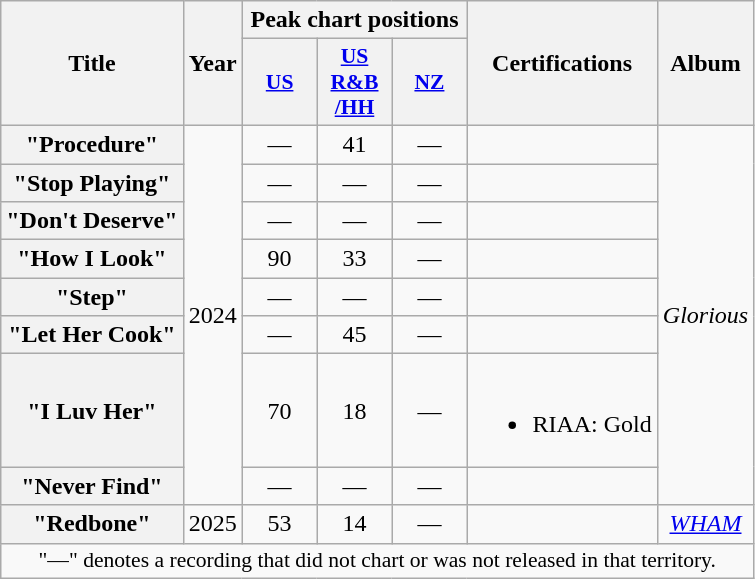<table class="wikitable plainrowheaders" style="text-align:center;">
<tr>
<th scope="col" rowspan="2">Title</th>
<th scope="col" rowspan="2">Year</th>
<th colspan="3" scope="col">Peak chart positions</th>
<th rowspan="2">Certifications</th>
<th rowspan="2" scope="col">Album</th>
</tr>
<tr>
<th scope="col" style="width:3em;font-size:90%;"><a href='#'>US</a><br></th>
<th scope="col" style="width:3em;font-size:90%;"><a href='#'>US<br>R&B<br>/HH</a><br></th>
<th scope="col" style="width:3em;font-size:90%;"><a href='#'>NZ</a><br></th>
</tr>
<tr>
<th scope="row">"Procedure"<br></th>
<td rowspan="8">2024</td>
<td>—</td>
<td>41</td>
<td>—</td>
<td></td>
<td rowspan="8"><em>Glorious</em></td>
</tr>
<tr>
<th scope="row">"Stop Playing"</th>
<td>—</td>
<td>—</td>
<td>—</td>
<td></td>
</tr>
<tr>
<th scope="row">"Don't Deserve"<br></th>
<td>—</td>
<td>—</td>
<td>—</td>
<td></td>
</tr>
<tr>
<th scope="row">"How I Look"<br></th>
<td>90</td>
<td>33</td>
<td>—</td>
<td></td>
</tr>
<tr>
<th scope="row">"Step"<br></th>
<td>—</td>
<td>—</td>
<td>—</td>
<td></td>
</tr>
<tr>
<th scope="row">"Let Her Cook"</th>
<td>—</td>
<td>45</td>
<td>—</td>
<td></td>
</tr>
<tr>
<th scope="row">"I Luv Her"<br></th>
<td>70</td>
<td>18</td>
<td>—</td>
<td><br><ul><li>RIAA: Gold</li></ul></td>
</tr>
<tr>
<th scope="row">"Never Find"<br></th>
<td>—</td>
<td>—</td>
<td>—</td>
<td></td>
</tr>
<tr>
<th scope="row">"Redbone"<br></th>
<td>2025</td>
<td>53</td>
<td>14</td>
<td>—</td>
<td></td>
<td><em><a href='#'>WHAM</a></em></td>
</tr>
<tr>
<td colspan="7" style="font-size:90%">"—" denotes a recording that did not chart or was not released in that territory.</td>
</tr>
</table>
